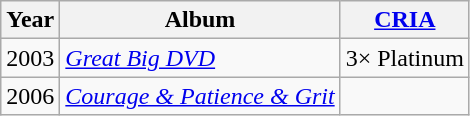<table class="wikitable">
<tr>
<th>Year</th>
<th>Album</th>
<th><a href='#'>CRIA</a></th>
</tr>
<tr>
<td>2003</td>
<td><em><a href='#'>Great Big DVD</a></em></td>
<td align="center">3× Platinum</td>
</tr>
<tr>
<td>2006</td>
<td><em><a href='#'>Courage & Patience & Grit</a></em></td>
<td></td>
</tr>
</table>
